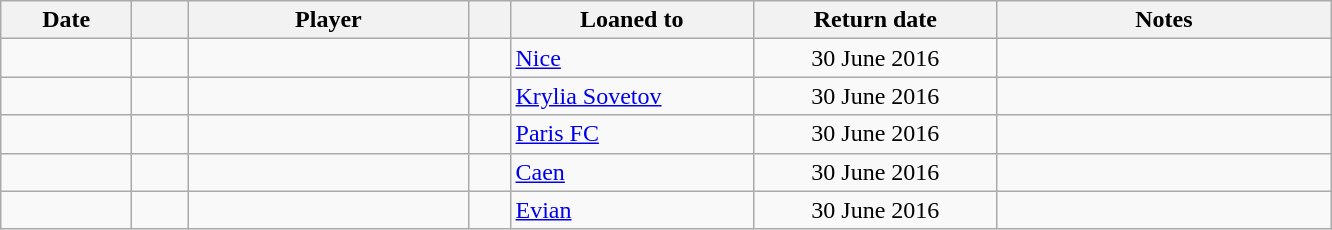<table class="wikitable sortable">
<tr>
<th style="width:80px;">Date</th>
<th style="width:30px;"></th>
<th style="width:180px;">Player</th>
<th style="width:20px;"></th>
<th style="width:155px;">Loaned to</th>
<th style="width:155px;" class="unsortable">Return date</th>
<th style="width:215px;" class="unsortable">Notes</th>
</tr>
<tr>
<td></td>
<td align=center></td>
<td> </td>
<td></td>
<td> <a href='#'>Nice</a></td>
<td align=center>30 June 2016</td>
<td align=center></td>
</tr>
<tr>
<td></td>
<td align=center></td>
<td> </td>
<td></td>
<td> <a href='#'>Krylia Sovetov</a></td>
<td align=center>30 June 2016</td>
<td align=center></td>
</tr>
<tr>
<td></td>
<td align=center></td>
<td> </td>
<td></td>
<td> <a href='#'>Paris FC</a></td>
<td align=center>30 June 2016</td>
<td align=center></td>
</tr>
<tr>
<td></td>
<td align=center></td>
<td> </td>
<td></td>
<td> <a href='#'>Caen</a></td>
<td align=center>30 June 2016</td>
<td align=center></td>
</tr>
<tr>
<td></td>
<td align=center></td>
<td> </td>
<td></td>
<td> <a href='#'>Evian</a></td>
<td align=center>30 June 2016</td>
<td align=center></td>
</tr>
</table>
